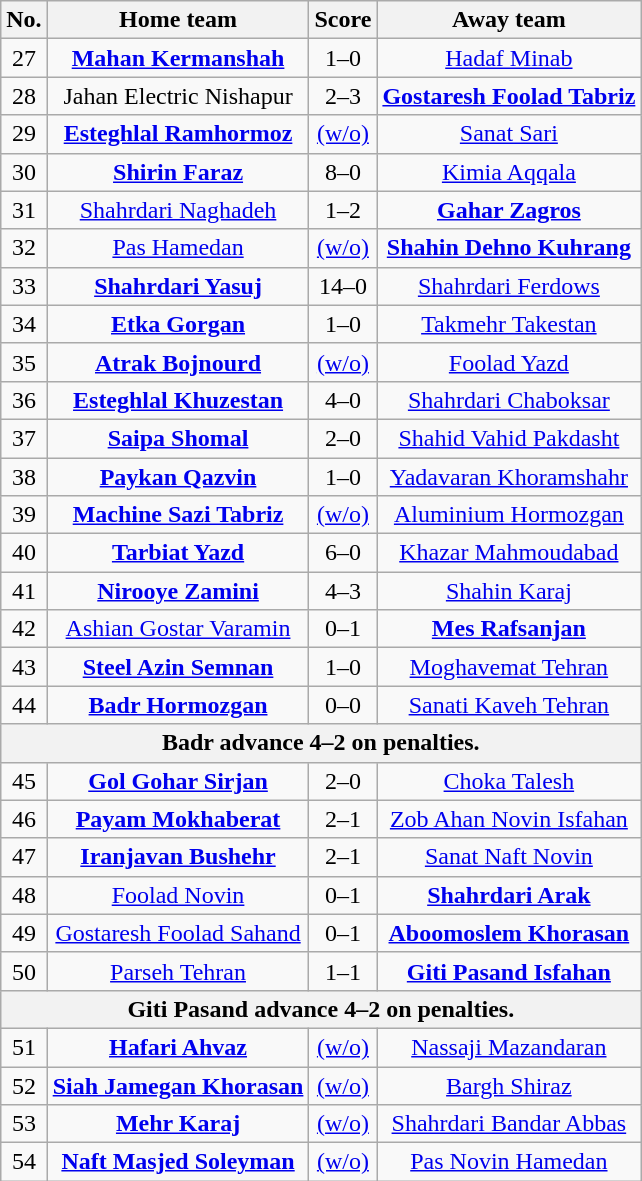<table class="wikitable sortable" style="text-align:center">
<tr>
<th>No.</th>
<th>Home team</th>
<th>Score</th>
<th>Away team</th>
</tr>
<tr>
<td>27</td>
<td><strong><a href='#'>Mahan Kermanshah</a></strong></td>
<td>1–0</td>
<td><a href='#'>Hadaf Minab</a></td>
</tr>
<tr>
<td>28</td>
<td>Jahan Electric Nishapur</td>
<td>2–3</td>
<td><strong><a href='#'>Gostaresh Foolad Tabriz</a></strong></td>
</tr>
<tr>
<td>29</td>
<td><strong><a href='#'>Esteghlal Ramhormoz</a></strong></td>
<td><a href='#'>(w/o)</a></td>
<td><a href='#'>Sanat Sari</a></td>
</tr>
<tr>
<td>30</td>
<td><strong><a href='#'>Shirin Faraz</a></strong></td>
<td>8–0</td>
<td><a href='#'>Kimia Aqqala</a></td>
</tr>
<tr>
<td>31</td>
<td><a href='#'>Shahrdari Naghadeh</a></td>
<td>1–2</td>
<td><strong><a href='#'>Gahar Zagros</a></strong></td>
</tr>
<tr>
<td>32</td>
<td><a href='#'>Pas Hamedan</a></td>
<td><a href='#'>(w/o)</a></td>
<td><strong><a href='#'>Shahin Dehno Kuhrang</a></strong></td>
</tr>
<tr>
<td>33</td>
<td><strong><a href='#'>Shahrdari Yasuj</a></strong></td>
<td>14–0</td>
<td><a href='#'>Shahrdari Ferdows</a></td>
</tr>
<tr>
<td>34</td>
<td><strong><a href='#'>Etka Gorgan</a></strong></td>
<td>1–0</td>
<td><a href='#'>Takmehr Takestan</a></td>
</tr>
<tr>
<td>35</td>
<td><strong><a href='#'>Atrak Bojnourd</a></strong></td>
<td><a href='#'>(w/o)</a></td>
<td><a href='#'>Foolad Yazd</a></td>
</tr>
<tr>
<td>36</td>
<td><strong><a href='#'>Esteghlal Khuzestan</a></strong></td>
<td>4–0</td>
<td><a href='#'>Shahrdari Chaboksar</a></td>
</tr>
<tr>
<td>37</td>
<td><strong><a href='#'>Saipa Shomal</a></strong></td>
<td>2–0</td>
<td><a href='#'>Shahid Vahid Pakdasht</a></td>
</tr>
<tr>
<td>38</td>
<td><strong><a href='#'>Paykan Qazvin</a></strong></td>
<td>1–0</td>
<td><a href='#'>Yadavaran Khoramshahr</a></td>
</tr>
<tr>
<td>39</td>
<td><strong><a href='#'>Machine Sazi Tabriz</a></strong></td>
<td><a href='#'>(w/o)</a></td>
<td><a href='#'>Aluminium Hormozgan</a></td>
</tr>
<tr>
<td>40</td>
<td><strong><a href='#'>Tarbiat Yazd</a></strong></td>
<td>6–0</td>
<td><a href='#'>Khazar Mahmoudabad</a></td>
</tr>
<tr>
<td>41</td>
<td><strong><a href='#'>Nirooye Zamini</a></strong></td>
<td>4–3</td>
<td><a href='#'>Shahin Karaj</a></td>
</tr>
<tr>
<td>42</td>
<td><a href='#'>Ashian Gostar Varamin</a></td>
<td>0–1</td>
<td><strong><a href='#'>Mes Rafsanjan</a></strong></td>
</tr>
<tr>
<td>43</td>
<td><strong><a href='#'>Steel Azin Semnan</a></strong></td>
<td>1–0</td>
<td><a href='#'>Moghavemat Tehran</a></td>
</tr>
<tr>
<td>44</td>
<td><strong><a href='#'>Badr Hormozgan</a></strong></td>
<td>0–0</td>
<td><a href='#'>Sanati Kaveh Tehran</a></td>
</tr>
<tr>
<th colspan=4>Badr advance 4–2 on penalties.</th>
</tr>
<tr>
<td>45</td>
<td><strong><a href='#'>Gol Gohar Sirjan</a></strong></td>
<td>2–0</td>
<td><a href='#'>Choka Talesh</a></td>
</tr>
<tr>
<td>46</td>
<td><strong><a href='#'>Payam Mokhaberat</a></strong></td>
<td>2–1</td>
<td><a href='#'>Zob Ahan Novin Isfahan</a></td>
</tr>
<tr>
<td>47</td>
<td><strong><a href='#'>Iranjavan Bushehr</a></strong></td>
<td>2–1</td>
<td><a href='#'>Sanat Naft Novin</a></td>
</tr>
<tr>
<td>48</td>
<td><a href='#'>Foolad Novin</a></td>
<td>0–1</td>
<td><strong><a href='#'>Shahrdari Arak</a></strong></td>
</tr>
<tr>
<td>49</td>
<td><a href='#'>Gostaresh Foolad Sahand</a></td>
<td>0–1</td>
<td><strong><a href='#'>Aboomoslem Khorasan</a></strong></td>
</tr>
<tr>
<td>50</td>
<td><a href='#'>Parseh Tehran</a></td>
<td>1–1</td>
<td><strong><a href='#'>Giti Pasand Isfahan</a></strong></td>
</tr>
<tr>
<th colspan=4>Giti Pasand advance 4–2 on penalties.</th>
</tr>
<tr>
<td>51</td>
<td><strong><a href='#'>Hafari Ahvaz</a></strong></td>
<td><a href='#'>(w/o)</a></td>
<td><a href='#'>Nassaji Mazandaran</a></td>
</tr>
<tr>
<td>52</td>
<td><strong><a href='#'>Siah Jamegan Khorasan</a></strong></td>
<td><a href='#'>(w/o)</a></td>
<td><a href='#'>Bargh Shiraz</a></td>
</tr>
<tr>
<td>53</td>
<td><strong><a href='#'>Mehr Karaj</a></strong></td>
<td><a href='#'>(w/o)</a></td>
<td><a href='#'>Shahrdari Bandar Abbas</a></td>
</tr>
<tr>
<td>54</td>
<td><strong><a href='#'>Naft Masjed Soleyman</a></strong></td>
<td><a href='#'>(w/o)</a></td>
<td><a href='#'>Pas Novin Hamedan</a></td>
</tr>
</table>
